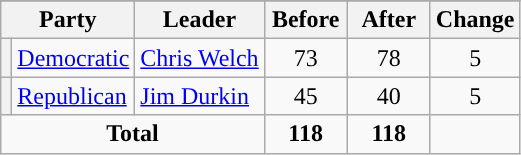<table class="wikitable" style="text-align:center;">
<tr>
</tr>
<tr>
<th colspan=2>Party</th>
<th>Leader</th>
<th style="width:3em">Before</th>
<th style="width:3em">After</th>
<th style="width:3em">Change</th>
</tr>
<tr>
<th style="background-color:"></th>
<td style="text-align:left;"><a href='#'>Democratic</a></td>
<td style="text-align:left;"><a href='#'>Chris Welch</a></td>
<td>73</td>
<td>78</td>
<td>5</td>
</tr>
<tr>
<th style="background-color:"></th>
<td style="text-align:left;"><a href='#'>Republican</a></td>
<td style="text-align:left;"><a href='#'>Jim Durkin</a></td>
<td>45</td>
<td>40</td>
<td>5</td>
</tr>
<tr>
<td colspan=3><strong>Total</strong></td>
<td><strong>118</strong></td>
<td><strong>118</strong></td>
<td></td>
</tr>
</table>
